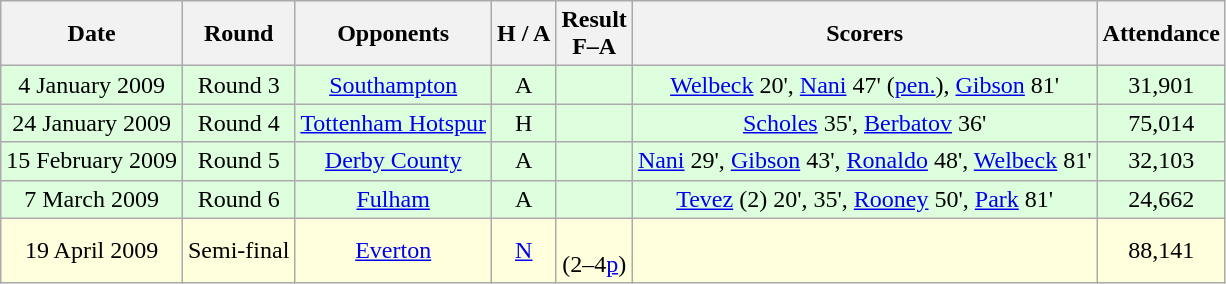<table class="wikitable" style="text-align:center">
<tr>
<th>Date</th>
<th>Round</th>
<th>Opponents</th>
<th>H / A</th>
<th>Result<br>F–A</th>
<th>Scorers</th>
<th>Attendance</th>
</tr>
<tr bgcolor="#ddffdd">
<td>4 January 2009</td>
<td>Round 3</td>
<td><a href='#'>Southampton</a></td>
<td>A</td>
<td></td>
<td><a href='#'>Welbeck</a> 20', <a href='#'>Nani</a> 47' (<a href='#'>pen.</a>), <a href='#'>Gibson</a> 81'</td>
<td>31,901</td>
</tr>
<tr bgcolor="#ddffdd">
<td>24 January 2009</td>
<td>Round 4</td>
<td><a href='#'>Tottenham Hotspur</a></td>
<td>H</td>
<td></td>
<td><a href='#'>Scholes</a> 35', <a href='#'>Berbatov</a> 36'</td>
<td>75,014</td>
</tr>
<tr bgcolor="#ddffdd">
<td>15 February 2009</td>
<td>Round 5</td>
<td><a href='#'>Derby County</a></td>
<td>A</td>
<td></td>
<td><a href='#'>Nani</a> 29', <a href='#'>Gibson</a> 43', <a href='#'>Ronaldo</a> 48', <a href='#'>Welbeck</a> 81'</td>
<td>32,103</td>
</tr>
<tr bgcolor="#ddffdd">
<td>7 March 2009</td>
<td>Round 6</td>
<td><a href='#'>Fulham</a></td>
<td>A</td>
<td></td>
<td><a href='#'>Tevez</a> (2) 20', 35', <a href='#'>Rooney</a> 50', <a href='#'>Park</a> 81'</td>
<td>24,662</td>
</tr>
<tr bgcolor="#ffffdd">
<td>19 April 2009</td>
<td>Semi-final</td>
<td><a href='#'>Everton</a></td>
<td><a href='#'>N</a></td>
<td> <br>(2–4<a href='#'>p</a>)</td>
<td></td>
<td>88,141</td>
</tr>
</table>
